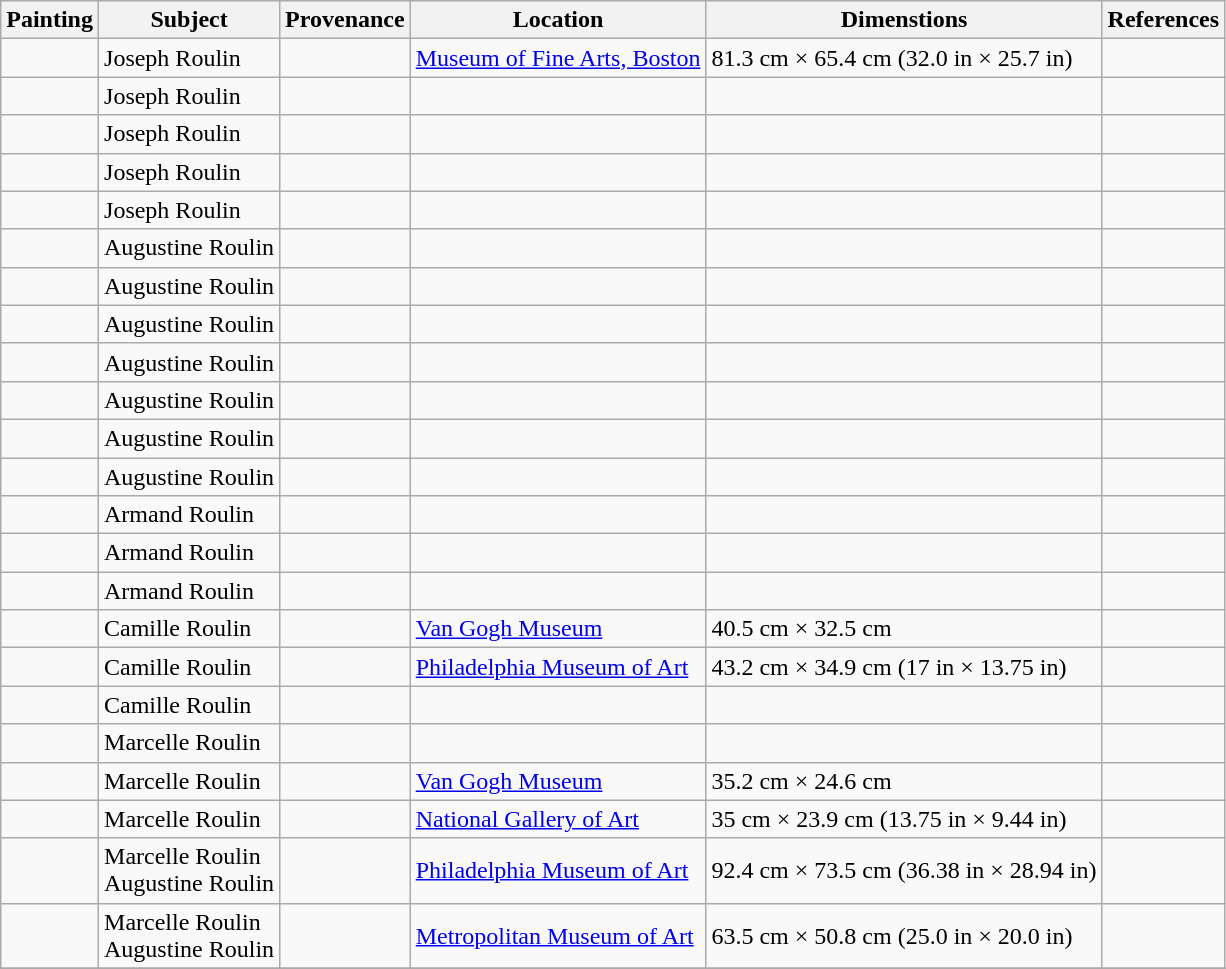<table class="wikitable sortable">
<tr>
<th>Painting</th>
<th>Subject</th>
<th>Provenance</th>
<th>Location</th>
<th>Dimenstions</th>
<th>References</th>
</tr>
<tr>
<td></td>
<td>Joseph Roulin</td>
<td></td>
<td><a href='#'>Museum of Fine Arts, Boston</a></td>
<td>81.3 cm × 65.4 cm (32.0 in × 25.7 in)</td>
<td></td>
</tr>
<tr>
<td></td>
<td>Joseph Roulin</td>
<td></td>
<td></td>
<td></td>
<td></td>
</tr>
<tr>
<td></td>
<td>Joseph Roulin</td>
<td></td>
<td></td>
<td></td>
<td></td>
</tr>
<tr>
<td></td>
<td>Joseph Roulin</td>
<td></td>
<td></td>
<td></td>
<td></td>
</tr>
<tr>
<td></td>
<td>Joseph Roulin</td>
<td></td>
<td></td>
<td></td>
<td></td>
</tr>
<tr>
<td></td>
<td>Augustine Roulin</td>
<td></td>
<td></td>
<td></td>
<td></td>
</tr>
<tr>
<td></td>
<td>Augustine Roulin</td>
<td></td>
<td></td>
<td></td>
<td></td>
</tr>
<tr>
<td></td>
<td>Augustine Roulin</td>
<td></td>
<td></td>
<td></td>
<td></td>
</tr>
<tr>
<td></td>
<td>Augustine Roulin</td>
<td></td>
<td></td>
<td></td>
<td></td>
</tr>
<tr>
<td></td>
<td>Augustine Roulin</td>
<td></td>
<td></td>
<td></td>
<td></td>
</tr>
<tr>
<td></td>
<td>Augustine Roulin</td>
<td></td>
<td></td>
<td></td>
<td></td>
</tr>
<tr>
<td></td>
<td>Augustine Roulin</td>
<td></td>
<td></td>
<td></td>
<td></td>
</tr>
<tr>
<td></td>
<td>Armand Roulin</td>
<td></td>
<td></td>
<td></td>
<td></td>
</tr>
<tr>
<td></td>
<td>Armand Roulin</td>
<td></td>
<td></td>
<td></td>
<td></td>
</tr>
<tr>
<td></td>
<td>Armand Roulin</td>
<td></td>
<td></td>
<td></td>
<td></td>
</tr>
<tr>
<td></td>
<td>Camille Roulin</td>
<td></td>
<td><a href='#'>Van Gogh Museum</a></td>
<td>40.5 cm × 32.5 cm</td>
<td></td>
</tr>
<tr>
<td></td>
<td>Camille Roulin</td>
<td></td>
<td><a href='#'>Philadelphia Museum of Art</a></td>
<td>43.2 cm × 34.9 cm (17 in × 13.75 in)</td>
<td></td>
</tr>
<tr>
<td></td>
<td>Camille Roulin</td>
<td></td>
<td></td>
<td></td>
<td></td>
</tr>
<tr>
<td></td>
<td>Marcelle Roulin</td>
<td></td>
<td></td>
<td></td>
<td></td>
</tr>
<tr>
<td></td>
<td>Marcelle Roulin</td>
<td></td>
<td><a href='#'>Van Gogh Museum</a></td>
<td>35.2 cm × 24.6 cm</td>
<td></td>
</tr>
<tr>
<td></td>
<td>Marcelle Roulin</td>
<td></td>
<td><a href='#'>National Gallery of Art</a></td>
<td>35 cm × 23.9 cm (13.75 in × 9.44 in)</td>
<td></td>
</tr>
<tr>
<td></td>
<td>Marcelle Roulin <br> Augustine Roulin</td>
<td></td>
<td><a href='#'>Philadelphia Museum of Art</a></td>
<td>92.4 cm × 73.5 cm (36.38 in × 28.94 in)</td>
<td></td>
</tr>
<tr>
<td></td>
<td>Marcelle Roulin <br> Augustine Roulin</td>
<td></td>
<td><a href='#'>Metropolitan Museum of Art</a></td>
<td>63.5 cm × 50.8 cm (25.0 in × 20.0 in)</td>
<td></td>
</tr>
<tr>
</tr>
</table>
